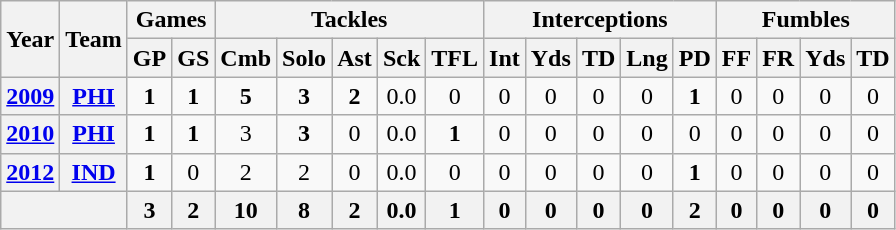<table class="wikitable" style="text-align:center">
<tr>
<th rowspan="2">Year</th>
<th rowspan="2">Team</th>
<th colspan="2">Games</th>
<th colspan="5">Tackles</th>
<th colspan="5">Interceptions</th>
<th colspan="4">Fumbles</th>
</tr>
<tr>
<th>GP</th>
<th>GS</th>
<th>Cmb</th>
<th>Solo</th>
<th>Ast</th>
<th>Sck</th>
<th>TFL</th>
<th>Int</th>
<th>Yds</th>
<th>TD</th>
<th>Lng</th>
<th>PD</th>
<th>FF</th>
<th>FR</th>
<th>Yds</th>
<th>TD</th>
</tr>
<tr>
<th><a href='#'>2009</a></th>
<th><a href='#'>PHI</a></th>
<td><strong>1</strong></td>
<td><strong>1</strong></td>
<td><strong>5</strong></td>
<td><strong>3</strong></td>
<td><strong>2</strong></td>
<td>0.0</td>
<td>0</td>
<td>0</td>
<td>0</td>
<td>0</td>
<td>0</td>
<td><strong>1</strong></td>
<td>0</td>
<td>0</td>
<td>0</td>
<td>0</td>
</tr>
<tr>
<th><a href='#'>2010</a></th>
<th><a href='#'>PHI</a></th>
<td><strong>1</strong></td>
<td><strong>1</strong></td>
<td>3</td>
<td><strong>3</strong></td>
<td>0</td>
<td>0.0</td>
<td><strong>1</strong></td>
<td>0</td>
<td>0</td>
<td>0</td>
<td>0</td>
<td>0</td>
<td>0</td>
<td>0</td>
<td>0</td>
<td>0</td>
</tr>
<tr>
<th><a href='#'>2012</a></th>
<th><a href='#'>IND</a></th>
<td><strong>1</strong></td>
<td>0</td>
<td>2</td>
<td>2</td>
<td>0</td>
<td>0.0</td>
<td>0</td>
<td>0</td>
<td>0</td>
<td>0</td>
<td>0</td>
<td><strong>1</strong></td>
<td>0</td>
<td>0</td>
<td>0</td>
<td>0</td>
</tr>
<tr>
<th colspan="2"></th>
<th>3</th>
<th>2</th>
<th>10</th>
<th>8</th>
<th>2</th>
<th>0.0</th>
<th>1</th>
<th>0</th>
<th>0</th>
<th>0</th>
<th>0</th>
<th>2</th>
<th>0</th>
<th>0</th>
<th>0</th>
<th>0</th>
</tr>
</table>
